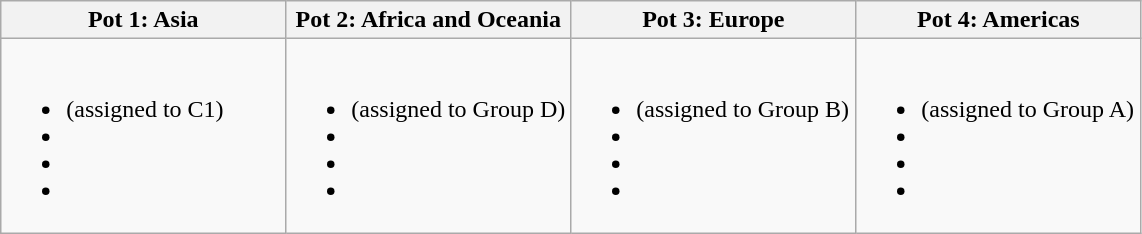<table class="wikitable">
<tr>
<th width=25%>Pot 1: Asia</th>
<th width=25%>Pot 2: Africa and Oceania</th>
<th width=25%>Pot 3: Europe</th>
<th width=25%>Pot 4: Americas</th>
</tr>
<tr>
<td valign="top"><br><ul><li> (assigned to C1)</li><li></li><li></li><li></li></ul></td>
<td valign="top"><br><ul><li> (assigned to Group D)</li><li></li><li></li><li></li></ul></td>
<td valign="top"><br><ul><li> (assigned to Group B)</li><li></li><li></li><li></li></ul></td>
<td valign="top"><br><ul><li> (assigned to Group A)</li><li></li><li></li><li></li></ul></td>
</tr>
</table>
